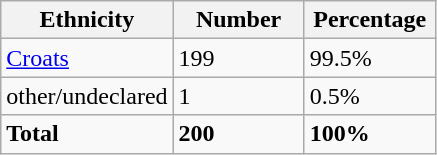<table class="wikitable">
<tr>
<th width="100px">Ethnicity</th>
<th width="80px">Number</th>
<th width="80px">Percentage</th>
</tr>
<tr>
<td><a href='#'>Croats</a></td>
<td>199</td>
<td>99.5%</td>
</tr>
<tr>
<td>other/undeclared</td>
<td>1</td>
<td>0.5%</td>
</tr>
<tr>
<td><strong>Total</strong></td>
<td><strong>200</strong></td>
<td><strong>100%</strong></td>
</tr>
</table>
